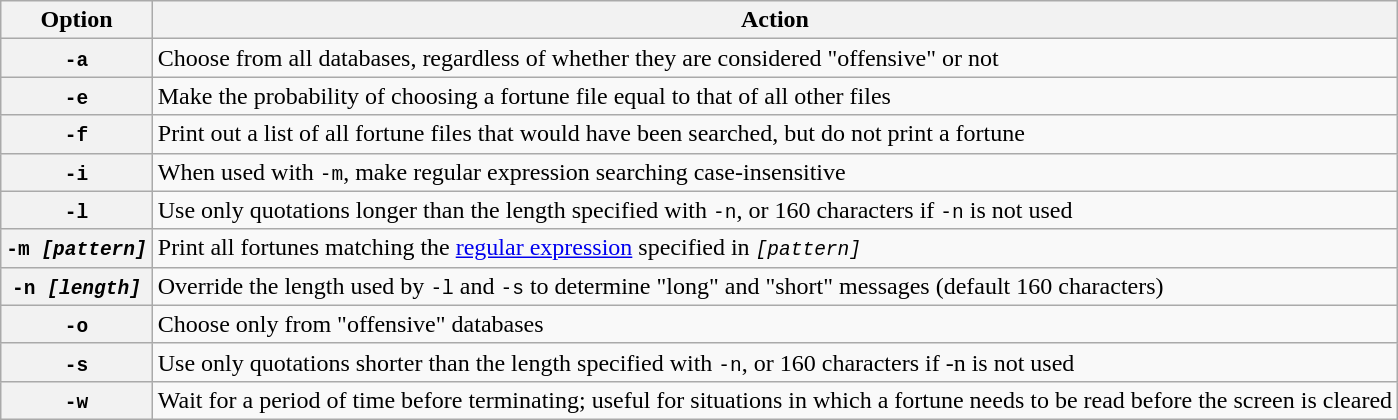<table class="wikitable">
<tr>
<th>Option</th>
<th>Action</th>
</tr>
<tr>
<th><code>-a</code></th>
<td>Choose from all databases, regardless of whether they are considered "offensive" or not</td>
</tr>
<tr>
<th><code>-e</code></th>
<td>Make the probability of choosing a fortune file equal to that of all other files</td>
</tr>
<tr>
<th><code>-f</code></th>
<td>Print out a list of all fortune files that would have been searched, but do not print a fortune</td>
</tr>
<tr>
<th><code>-i</code></th>
<td>When used with <code>-m</code>, make regular expression searching case-insensitive</td>
</tr>
<tr>
<th><code>-l</code></th>
<td>Use only quotations longer than the length specified with <code>-n</code>, or 160 characters if <code>-n</code> is not used</td>
</tr>
<tr>
<th><code>-m <em>[pattern]</em></code></th>
<td>Print all fortunes matching the <a href='#'>regular expression</a> specified in <code><em>[pattern]</em></code></td>
</tr>
<tr>
<th><code>-n <em>[length]</em></code></th>
<td>Override the length used by <code>-l</code> and <code>-s</code> to determine "long" and "short" messages (default 160 characters)</td>
</tr>
<tr>
<th><code>-o</code></th>
<td>Choose only from "offensive" databases</td>
</tr>
<tr>
<th><code>-s</code></th>
<td>Use only quotations shorter than the length specified with <code>-n</code>, or 160 characters if -n is not used</td>
</tr>
<tr>
<th><code>-w</code></th>
<td>Wait for a period of time before terminating; useful for situations in which a fortune needs to be read before the screen is cleared</td>
</tr>
</table>
